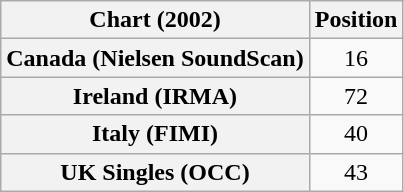<table class="wikitable sortable plainrowheaders" style="text-align:center">
<tr>
<th>Chart (2002)</th>
<th>Position</th>
</tr>
<tr>
<th scope="row">Canada (Nielsen SoundScan)</th>
<td>16</td>
</tr>
<tr>
<th scope="row">Ireland (IRMA)</th>
<td>72</td>
</tr>
<tr>
<th scope="row">Italy (FIMI)</th>
<td>40</td>
</tr>
<tr>
<th scope="row">UK Singles (OCC)</th>
<td>43</td>
</tr>
</table>
